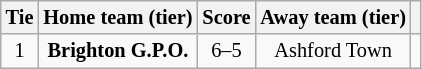<table class="wikitable" style="text-align:center; font-size:85%">
<tr>
<th>Tie</th>
<th>Home team (tier)</th>
<th>Score</th>
<th>Away team (tier)</th>
<th></th>
</tr>
<tr>
<td align="center">1</td>
<td><strong>Brighton G.P.O.</strong></td>
<td align="center">6–5</td>
<td>Ashford Town</td>
<td></td>
</tr>
</table>
